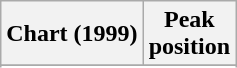<table class="wikitable">
<tr>
<th>Chart (1999)</th>
<th>Peak<br>position</th>
</tr>
<tr>
</tr>
<tr>
</tr>
</table>
